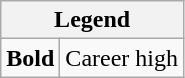<table class="wikitable mw-collapsible mw-collapsed">
<tr>
<th colspan="2">Legend</th>
</tr>
<tr>
<td><strong>Bold</strong></td>
<td>Career high</td>
</tr>
</table>
